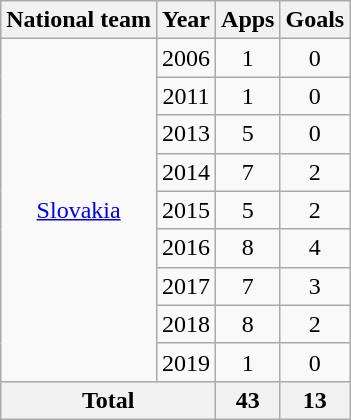<table class="wikitable" style="text-align:center">
<tr>
<th>National team</th>
<th>Year</th>
<th>Apps</th>
<th>Goals</th>
</tr>
<tr>
<td rowspan="9"><a href='#'>Slovakia</a></td>
<td>2006</td>
<td>1</td>
<td>0</td>
</tr>
<tr>
<td>2011</td>
<td>1</td>
<td>0</td>
</tr>
<tr>
<td>2013</td>
<td>5</td>
<td>0</td>
</tr>
<tr>
<td>2014</td>
<td>7</td>
<td>2</td>
</tr>
<tr>
<td>2015</td>
<td>5</td>
<td>2</td>
</tr>
<tr>
<td>2016</td>
<td>8</td>
<td>4</td>
</tr>
<tr>
<td>2017</td>
<td>7</td>
<td>3</td>
</tr>
<tr>
<td>2018</td>
<td>8</td>
<td>2</td>
</tr>
<tr>
<td>2019</td>
<td>1</td>
<td>0</td>
</tr>
<tr>
<th colspan="2">Total</th>
<th>43</th>
<th>13</th>
</tr>
</table>
